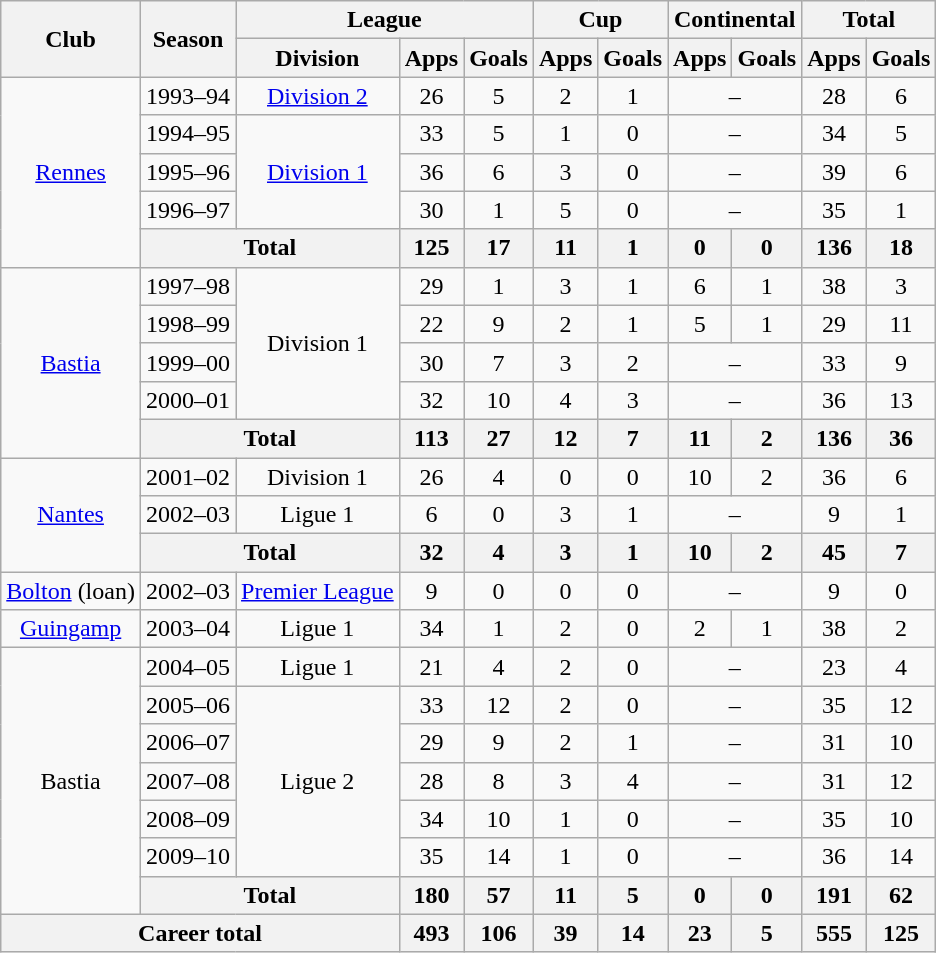<table class="wikitable" style="text-align:center">
<tr>
<th rowspan="2">Club</th>
<th rowspan="2">Season</th>
<th colspan="3">League</th>
<th colspan="2">Cup</th>
<th colspan="2">Continental</th>
<th colspan="2">Total</th>
</tr>
<tr>
<th>Division</th>
<th>Apps</th>
<th>Goals</th>
<th>Apps</th>
<th>Goals</th>
<th>Apps</th>
<th>Goals</th>
<th>Apps</th>
<th>Goals</th>
</tr>
<tr>
<td rowspan="5"><a href='#'>Rennes</a></td>
<td>1993–94</td>
<td><a href='#'>Division 2</a></td>
<td>26</td>
<td>5</td>
<td>2</td>
<td>1</td>
<td colspan="2">–</td>
<td>28</td>
<td>6</td>
</tr>
<tr>
<td>1994–95</td>
<td rowspan="3"><a href='#'>Division 1</a></td>
<td>33</td>
<td>5</td>
<td>1</td>
<td>0</td>
<td colspan="2">–</td>
<td>34</td>
<td>5</td>
</tr>
<tr>
<td>1995–96</td>
<td>36</td>
<td>6</td>
<td>3</td>
<td>0</td>
<td colspan="2">–</td>
<td>39</td>
<td>6</td>
</tr>
<tr>
<td>1996–97</td>
<td>30</td>
<td>1</td>
<td>5</td>
<td>0</td>
<td colspan="2">–</td>
<td>35</td>
<td>1</td>
</tr>
<tr>
<th colspan="2">Total</th>
<th>125</th>
<th>17</th>
<th>11</th>
<th>1</th>
<th>0</th>
<th>0</th>
<th>136</th>
<th>18</th>
</tr>
<tr>
<td rowspan="5"><a href='#'>Bastia</a></td>
<td>1997–98</td>
<td rowspan="4">Division 1</td>
<td>29</td>
<td>1</td>
<td>3</td>
<td>1</td>
<td>6</td>
<td>1</td>
<td>38</td>
<td>3</td>
</tr>
<tr>
<td>1998–99</td>
<td>22</td>
<td>9</td>
<td>2</td>
<td>1</td>
<td>5</td>
<td>1</td>
<td>29</td>
<td>11</td>
</tr>
<tr>
<td>1999–00</td>
<td>30</td>
<td>7</td>
<td>3</td>
<td>2</td>
<td colspan="2">–</td>
<td>33</td>
<td>9</td>
</tr>
<tr>
<td>2000–01</td>
<td>32</td>
<td>10</td>
<td>4</td>
<td>3</td>
<td colspan="2">–</td>
<td>36</td>
<td>13</td>
</tr>
<tr>
<th colspan="2">Total</th>
<th>113</th>
<th>27</th>
<th>12</th>
<th>7</th>
<th>11</th>
<th>2</th>
<th>136</th>
<th>36</th>
</tr>
<tr>
<td rowspan="3"><a href='#'>Nantes</a></td>
<td>2001–02</td>
<td>Division 1</td>
<td>26</td>
<td>4</td>
<td>0</td>
<td>0</td>
<td>10</td>
<td>2</td>
<td>36</td>
<td>6</td>
</tr>
<tr>
<td>2002–03</td>
<td>Ligue 1</td>
<td>6</td>
<td>0</td>
<td>3</td>
<td>1</td>
<td colspan="2">–</td>
<td>9</td>
<td>1</td>
</tr>
<tr>
<th colspan="2">Total</th>
<th>32</th>
<th>4</th>
<th>3</th>
<th>1</th>
<th>10</th>
<th>2</th>
<th>45</th>
<th>7</th>
</tr>
<tr>
<td><a href='#'>Bolton</a> (loan)</td>
<td>2002–03</td>
<td><a href='#'>Premier League</a></td>
<td>9</td>
<td>0</td>
<td>0</td>
<td>0</td>
<td colspan="2">–</td>
<td>9</td>
<td>0</td>
</tr>
<tr>
<td><a href='#'>Guingamp</a></td>
<td>2003–04</td>
<td>Ligue 1</td>
<td>34</td>
<td>1</td>
<td>2</td>
<td>0</td>
<td>2</td>
<td>1</td>
<td>38</td>
<td>2</td>
</tr>
<tr>
<td rowspan="7">Bastia</td>
<td>2004–05</td>
<td>Ligue 1</td>
<td>21</td>
<td>4</td>
<td>2</td>
<td>0</td>
<td colspan="2">–</td>
<td>23</td>
<td>4</td>
</tr>
<tr>
<td>2005–06</td>
<td rowspan="5">Ligue 2</td>
<td>33</td>
<td>12</td>
<td>2</td>
<td>0</td>
<td colspan="2">–</td>
<td>35</td>
<td>12</td>
</tr>
<tr>
<td>2006–07</td>
<td>29</td>
<td>9</td>
<td>2</td>
<td>1</td>
<td colspan="2">–</td>
<td>31</td>
<td>10</td>
</tr>
<tr>
<td>2007–08</td>
<td>28</td>
<td>8</td>
<td>3</td>
<td>4</td>
<td colspan="2">–</td>
<td>31</td>
<td>12</td>
</tr>
<tr>
<td>2008–09</td>
<td>34</td>
<td>10</td>
<td>1</td>
<td>0</td>
<td colspan="2">–</td>
<td>35</td>
<td>10</td>
</tr>
<tr>
<td>2009–10</td>
<td>35</td>
<td>14</td>
<td>1</td>
<td>0</td>
<td colspan="2">–</td>
<td>36</td>
<td>14</td>
</tr>
<tr>
<th colspan="2">Total</th>
<th>180</th>
<th>57</th>
<th>11</th>
<th>5</th>
<th>0</th>
<th>0</th>
<th>191</th>
<th>62</th>
</tr>
<tr>
<th colspan="3">Career total</th>
<th>493</th>
<th>106</th>
<th>39</th>
<th>14</th>
<th>23</th>
<th>5</th>
<th>555</th>
<th>125</th>
</tr>
</table>
